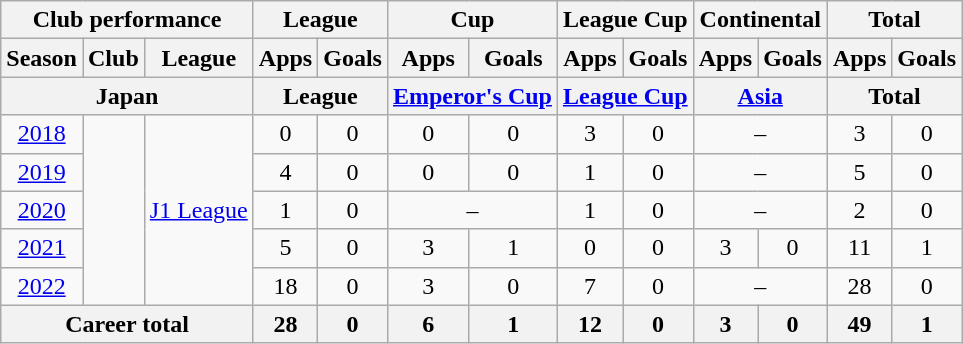<table class="wikitable" style="text-align:center">
<tr>
<th colspan=3>Club performance</th>
<th colspan=2>League</th>
<th colspan=2>Cup</th>
<th colspan=2>League Cup</th>
<th colspan=2>Continental</th>
<th colspan=2>Total</th>
</tr>
<tr>
<th>Season</th>
<th>Club</th>
<th>League</th>
<th>Apps</th>
<th>Goals</th>
<th>Apps</th>
<th>Goals</th>
<th>Apps</th>
<th>Goals</th>
<th>Apps</th>
<th>Goals</th>
<th>Apps</th>
<th>Goals</th>
</tr>
<tr>
<th colspan=3>Japan</th>
<th colspan=2>League</th>
<th colspan=2><a href='#'>Emperor's Cup</a></th>
<th colspan=2><a href='#'>League Cup</a></th>
<th colspan=2><a href='#'>Asia</a></th>
<th colspan=2>Total</th>
</tr>
<tr>
<td><a href='#'>2018</a></td>
<td rowspan="5"></td>
<td rowspan="5"><a href='#'>J1 League</a></td>
<td>0</td>
<td>0</td>
<td>0</td>
<td>0</td>
<td>3</td>
<td>0</td>
<td colspan="2">–</td>
<td>3</td>
<td>0</td>
</tr>
<tr>
<td><a href='#'>2019</a></td>
<td>4</td>
<td>0</td>
<td>0</td>
<td>0</td>
<td>1</td>
<td>0</td>
<td colspan="2">–</td>
<td>5</td>
<td>0</td>
</tr>
<tr>
<td><a href='#'>2020</a></td>
<td>1</td>
<td>0</td>
<td colspan="2">–</td>
<td>1</td>
<td>0</td>
<td colspan="2">–</td>
<td>2</td>
<td>0</td>
</tr>
<tr>
<td><a href='#'>2021</a></td>
<td>5</td>
<td>0</td>
<td>3</td>
<td>1</td>
<td>0</td>
<td>0</td>
<td>3</td>
<td>0</td>
<td>11</td>
<td>1</td>
</tr>
<tr>
<td><a href='#'>2022</a></td>
<td>18</td>
<td>0</td>
<td>3</td>
<td>0</td>
<td>7</td>
<td>0</td>
<td colspan="2">–</td>
<td>28</td>
<td>0</td>
</tr>
<tr>
<th colspan="3">Career total</th>
<th>28</th>
<th>0</th>
<th>6</th>
<th>1</th>
<th>12</th>
<th>0</th>
<th>3</th>
<th>0</th>
<th>49</th>
<th>1</th>
</tr>
</table>
